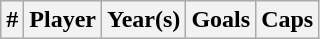<table class="wikitable sortable">
<tr>
<th width =>#</th>
<th width =>Player</th>
<th width =>Year(s)</th>
<th width =>Goals</th>
<th width =>Caps<br></th>
</tr>
</table>
